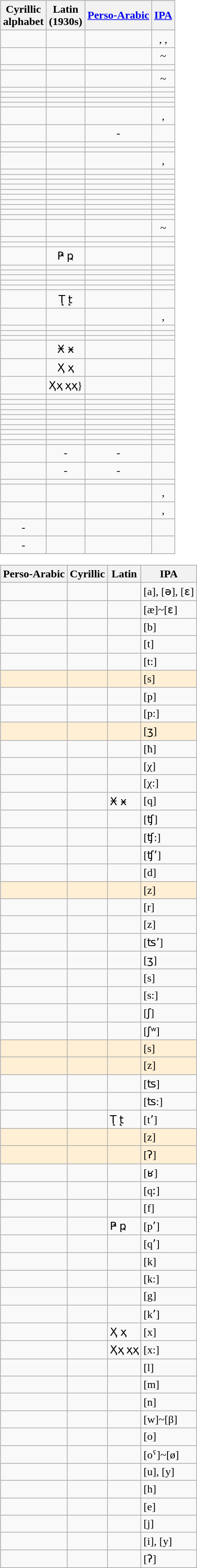<table border="0" width="100%" text-align: center;">
<tr>
<td><br><table class="wikitable" style="text-align:center">
<tr>
<th>Cyrillic <br>alphabet</th>
<th>Latin <br>(1930s)</th>
<th><a href='#'>Perso-Arabic</a></th>
<th><a href='#'>IPA</a></th>
</tr>
<tr>
<td></td>
<td></td>
<td></td>
<td>, , </td>
</tr>
<tr>
<td></td>
<td></td>
<td></td>
<td>~</td>
</tr>
<tr>
<td></td>
<td></td>
<td></td>
<td></td>
</tr>
<tr>
<td></td>
<td></td>
<td></td>
<td>~</td>
</tr>
<tr>
<td></td>
<td></td>
<td></td>
<td></td>
</tr>
<tr>
<td></td>
<td></td>
<td></td>
<td></td>
</tr>
<tr>
<td></td>
<td></td>
<td></td>
<td></td>
</tr>
<tr>
<td></td>
<td></td>
<td></td>
<td></td>
</tr>
<tr>
<td></td>
<td></td>
<td></td>
<td>, </td>
</tr>
<tr>
<td></td>
<td></td>
<td>-</td>
<td></td>
</tr>
<tr>
<td></td>
<td></td>
<td></td>
<td></td>
</tr>
<tr>
<td></td>
<td></td>
<td></td>
<td></td>
</tr>
<tr>
<td></td>
<td></td>
<td></td>
<td>, </td>
</tr>
<tr>
<td></td>
<td></td>
<td></td>
<td></td>
</tr>
<tr>
<td></td>
<td></td>
<td></td>
<td></td>
</tr>
<tr>
<td></td>
<td></td>
<td></td>
<td></td>
</tr>
<tr>
<td></td>
<td></td>
<td></td>
<td></td>
</tr>
<tr>
<td></td>
<td></td>
<td></td>
<td></td>
</tr>
<tr>
<td></td>
<td></td>
<td></td>
<td></td>
</tr>
<tr>
<td></td>
<td></td>
<td></td>
<td></td>
</tr>
<tr>
<td></td>
<td></td>
<td></td>
<td></td>
</tr>
<tr>
<td></td>
<td></td>
<td></td>
<td></td>
</tr>
<tr>
<td></td>
<td></td>
<td></td>
<td></td>
</tr>
<tr>
<td></td>
<td></td>
<td></td>
<td>~</td>
</tr>
<tr>
<td></td>
<td></td>
<td></td>
<td></td>
</tr>
<tr>
<td></td>
<td></td>
<td></td>
<td></td>
</tr>
<tr>
<td></td>
<td>Ҏ ҏ</td>
<td></td>
<td></td>
</tr>
<tr>
<td></td>
<td></td>
<td></td>
<td></td>
</tr>
<tr>
<td></td>
<td></td>
<td></td>
<td></td>
</tr>
<tr>
<td></td>
<td></td>
<td></td>
<td></td>
</tr>
<tr>
<td></td>
<td></td>
<td></td>
<td></td>
</tr>
<tr>
<td></td>
<td></td>
<td></td>
<td></td>
</tr>
<tr>
<td></td>
<td>T̨ t̨</td>
<td></td>
<td></td>
</tr>
<tr>
<td></td>
<td></td>
<td></td>
<td>, </td>
</tr>
<tr>
<td></td>
<td></td>
<td></td>
<td></td>
</tr>
<tr>
<td></td>
<td></td>
<td></td>
<td></td>
</tr>
<tr>
<td></td>
<td></td>
<td></td>
<td></td>
</tr>
<tr>
<td></td>
<td>Ӿ ӿ</td>
<td></td>
<td></td>
</tr>
<tr>
<td></td>
<td>Ҳ ҳ</td>
<td></td>
<td></td>
</tr>
<tr>
<td></td>
<td>Ҳҳ ҳҳ}</td>
<td></td>
<td></td>
</tr>
<tr>
<td></td>
<td></td>
<td></td>
<td></td>
</tr>
<tr>
<td></td>
<td></td>
<td></td>
<td></td>
</tr>
<tr>
<td></td>
<td></td>
<td></td>
<td></td>
</tr>
<tr>
<td></td>
<td></td>
<td></td>
<td></td>
</tr>
<tr>
<td></td>
<td></td>
<td></td>
<td></td>
</tr>
<tr>
<td></td>
<td></td>
<td></td>
<td></td>
</tr>
<tr>
<td></td>
<td></td>
<td></td>
<td></td>
</tr>
<tr>
<td></td>
<td></td>
<td></td>
<td></td>
</tr>
<tr>
<td></td>
<td></td>
<td></td>
<td></td>
</tr>
<tr>
<td></td>
<td></td>
<td></td>
<td></td>
</tr>
<tr>
<td></td>
<td>-</td>
<td>-</td>
<td></td>
</tr>
<tr>
<td></td>
<td>-</td>
<td>-</td>
<td></td>
</tr>
<tr>
<td></td>
<td></td>
<td></td>
<td></td>
</tr>
<tr>
<td></td>
<td></td>
<td></td>
<td>, </td>
</tr>
<tr>
<td></td>
<td></td>
<td></td>
<td>,</td>
</tr>
<tr>
<td>-</td>
<td></td>
<td></td>
<td></td>
</tr>
<tr>
<td>-</td>
<td></td>
<td></td>
<td></td>
</tr>
</table>
<table class="wikitable">
<tr>
<th>Perso-Arabic</th>
<th>Cyrillic</th>
<th>Latin</th>
<th>IPA</th>
</tr>
<tr>
<td></td>
<td></td>
<td></td>
<td>[a], [ə], [ɛ]</td>
</tr>
<tr>
<td></td>
<td></td>
<td></td>
<td>[æ]~[ɛ]</td>
</tr>
<tr>
<td></td>
<td></td>
<td></td>
<td>[b]</td>
</tr>
<tr>
<td></td>
<td></td>
<td></td>
<td>[t]</td>
</tr>
<tr>
<td></td>
<td></td>
<td></td>
<td>[t:]</td>
</tr>
<tr bgcolor="#FFEFD5">
<td></td>
<td></td>
<td></td>
<td>[s]</td>
</tr>
<tr>
<td></td>
<td></td>
<td></td>
<td>[p]</td>
</tr>
<tr>
<td></td>
<td></td>
<td></td>
<td>[p:]</td>
</tr>
<tr bgcolor="#FFEFD5">
<td></td>
<td></td>
<td></td>
<td>[ʒ]</td>
</tr>
<tr>
<td></td>
<td></td>
<td></td>
<td>[ħ]</td>
</tr>
<tr>
<td></td>
<td></td>
<td></td>
<td>[χ]</td>
</tr>
<tr>
<td></td>
<td></td>
<td></td>
<td>[χ:]</td>
</tr>
<tr>
<td></td>
<td></td>
<td>Ӿ ӿ</td>
<td>[q]</td>
</tr>
<tr>
<td></td>
<td></td>
<td></td>
<td>[ʧ]</td>
</tr>
<tr>
<td></td>
<td></td>
<td></td>
<td>[ʧ:]</td>
</tr>
<tr>
<td></td>
<td></td>
<td></td>
<td>[ʧʼ]</td>
</tr>
<tr>
<td></td>
<td></td>
<td></td>
<td>[d]</td>
</tr>
<tr bgcolor="#FFEFD5">
<td></td>
<td></td>
<td></td>
<td>[z]</td>
</tr>
<tr>
<td></td>
<td></td>
<td></td>
<td>[r]</td>
</tr>
<tr>
<td></td>
<td></td>
<td></td>
<td>[z]</td>
</tr>
<tr>
<td></td>
<td></td>
<td></td>
<td>[ʦʼ]</td>
</tr>
<tr>
<td></td>
<td></td>
<td></td>
<td>[ʒ]</td>
</tr>
<tr>
<td></td>
<td></td>
<td></td>
<td>[s]</td>
</tr>
<tr>
<td></td>
<td></td>
<td></td>
<td>[s:]</td>
</tr>
<tr>
<td></td>
<td></td>
<td></td>
<td>[ʃ]</td>
</tr>
<tr>
<td></td>
<td></td>
<td></td>
<td>[ʃʷ]</td>
</tr>
<tr bgcolor="#FFEFD5">
<td></td>
<td></td>
<td></td>
<td>[s]</td>
</tr>
<tr bgcolor="#FFEFD5">
<td></td>
<td></td>
<td></td>
<td>[z]</td>
</tr>
<tr>
<td></td>
<td></td>
<td></td>
<td>[ʦ]</td>
</tr>
<tr>
<td></td>
<td></td>
<td></td>
<td>[ʦ:]</td>
</tr>
<tr>
<td></td>
<td></td>
<td>T̨ t̨</td>
<td>[tʼ]</td>
</tr>
<tr bgcolor="#FFEFD5">
<td></td>
<td></td>
<td></td>
<td>[z]</td>
</tr>
<tr bgcolor="#FFEFD5">
<td></td>
<td></td>
<td></td>
<td>[ʔ]</td>
</tr>
<tr>
<td></td>
<td></td>
<td></td>
<td>[ʁ]</td>
</tr>
<tr>
<td></td>
<td></td>
<td></td>
<td>[qː]</td>
</tr>
<tr>
<td></td>
<td></td>
<td></td>
<td>[f]</td>
</tr>
<tr>
<td></td>
<td></td>
<td>Ҏ ҏ</td>
<td>[pʼ]</td>
</tr>
<tr>
<td></td>
<td></td>
<td></td>
<td>[qʼ]</td>
</tr>
<tr>
<td></td>
<td></td>
<td></td>
<td>[k]</td>
</tr>
<tr>
<td></td>
<td></td>
<td></td>
<td>[k:]</td>
</tr>
<tr>
<td></td>
<td></td>
<td></td>
<td>[g]</td>
</tr>
<tr>
<td></td>
<td></td>
<td></td>
<td>[kʼ]</td>
</tr>
<tr>
<td></td>
<td></td>
<td>Ҳ ҳ</td>
<td>[x]</td>
</tr>
<tr>
<td></td>
<td></td>
<td>Ҳҳ ҳҳ</td>
<td>[x:]</td>
</tr>
<tr>
<td></td>
<td></td>
<td></td>
<td>[l]</td>
</tr>
<tr>
<td></td>
<td></td>
<td></td>
<td>[m]</td>
</tr>
<tr>
<td></td>
<td></td>
<td></td>
<td>[n]</td>
</tr>
<tr>
<td></td>
<td></td>
<td></td>
<td>[w]~[β]</td>
</tr>
<tr>
<td></td>
<td></td>
<td></td>
<td>[o]</td>
</tr>
<tr>
<td></td>
<td></td>
<td></td>
<td>[oˤ]~[ø]</td>
</tr>
<tr>
<td></td>
<td></td>
<td></td>
<td>[u], [y]</td>
</tr>
<tr>
<td></td>
<td></td>
<td></td>
<td>[h]</td>
</tr>
<tr>
<td></td>
<td><br></td>
<td></td>
<td>[e]</td>
</tr>
<tr>
<td></td>
<td></td>
<td></td>
<td>[j]</td>
</tr>
<tr>
<td></td>
<td></td>
<td></td>
<td>[i], [y]</td>
</tr>
<tr>
<td></td>
<td></td>
<td></td>
<td>[ʔ]</td>
</tr>
</table>
</td>
</tr>
</table>
